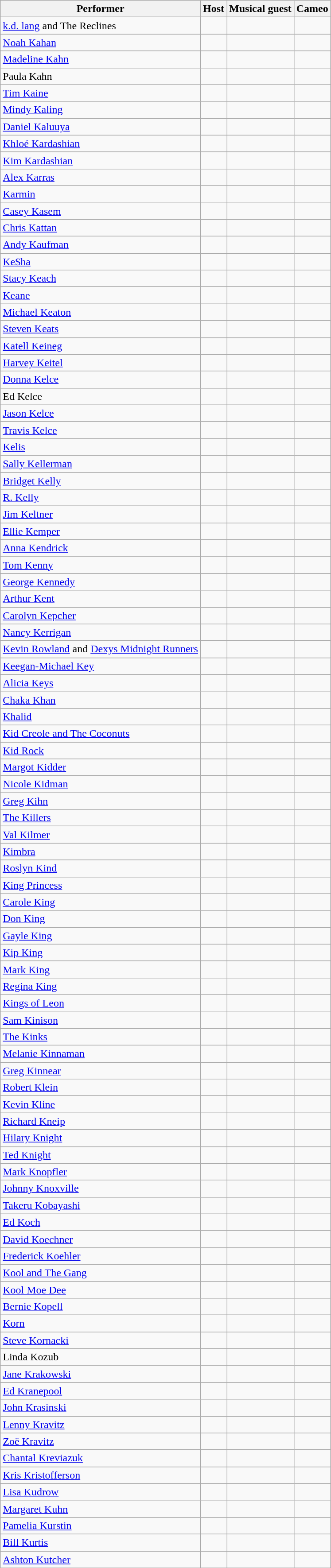<table class="wikitable sortable">
<tr>
<th>Performer</th>
<th>Host</th>
<th>Musical guest</th>
<th>Cameo</th>
</tr>
<tr>
<td><a href='#'>k.d. lang</a> and The Reclines</td>
<td align="center"></td>
<td align="center"></td>
<td align="center"></td>
</tr>
<tr>
<td><a href='#'>Noah Kahan</a></td>
<td align="center"></td>
<td align="center"></td>
<td align="center"></td>
</tr>
<tr>
<td><a href='#'>Madeline Kahn</a></td>
<td align="center"></td>
<td align="center"></td>
<td align="center"></td>
</tr>
<tr>
<td>Paula Kahn</td>
<td align="center"></td>
<td align="center"></td>
<td align="center"></td>
</tr>
<tr>
<td><a href='#'>Tim Kaine</a></td>
<td align="center"></td>
<td align="center"></td>
<td align="center"></td>
</tr>
<tr>
<td><a href='#'>Mindy Kaling</a></td>
<td align="center"></td>
<td align="center"></td>
<td align="center"></td>
</tr>
<tr>
<td><a href='#'>Daniel Kaluuya</a></td>
<td align="center"></td>
<td align="center"></td>
<td align="center"></td>
</tr>
<tr>
<td><a href='#'>Khloé Kardashian</a></td>
<td align="center"></td>
<td align="center"></td>
<td align="center"></td>
</tr>
<tr>
<td><a href='#'>Kim Kardashian</a></td>
<td align="center"></td>
<td align="center"></td>
<td align="center"></td>
</tr>
<tr>
<td><a href='#'>Alex Karras</a></td>
<td align="center"></td>
<td align="center"></td>
<td align="center"></td>
</tr>
<tr>
<td><a href='#'>Karmin</a></td>
<td align="center"></td>
<td align="center"></td>
<td align="center"></td>
</tr>
<tr>
<td><a href='#'>Casey Kasem</a></td>
<td align="center"></td>
<td align="center"></td>
<td align="center"></td>
</tr>
<tr>
<td><a href='#'>Chris Kattan</a></td>
<td align="center"></td>
<td align="center"></td>
<td align="center"></td>
</tr>
<tr>
<td><a href='#'>Andy Kaufman</a></td>
<td align="center"></td>
<td align="center"></td>
<td align="center"></td>
</tr>
<tr>
<td><a href='#'>Ke$ha</a></td>
<td align="center"></td>
<td align="center"></td>
<td align="center"></td>
</tr>
<tr>
<td><a href='#'>Stacy Keach</a></td>
<td align="center"></td>
<td align="center"></td>
<td align="center"></td>
</tr>
<tr>
<td><a href='#'>Keane</a></td>
<td align="center"></td>
<td align="center"></td>
<td align="center"></td>
</tr>
<tr>
<td><a href='#'>Michael Keaton</a></td>
<td align="center"></td>
<td align="center"></td>
<td align="center"></td>
</tr>
<tr>
<td><a href='#'>Steven Keats</a></td>
<td align="center"></td>
<td align="center"></td>
<td align="center"></td>
</tr>
<tr>
<td><a href='#'>Katell Keineg</a></td>
<td align="center"></td>
<td align="center"></td>
<td align="center"></td>
</tr>
<tr>
<td><a href='#'>Harvey Keitel</a></td>
<td align="center"></td>
<td align="center"></td>
<td align="center"></td>
</tr>
<tr>
<td><a href='#'>Donna Kelce</a></td>
<td align="center"></td>
<td align="center"></td>
<td align="center"></td>
</tr>
<tr>
<td>Ed Kelce</td>
<td align="center"></td>
<td align="center"></td>
<td align="center"></td>
</tr>
<tr>
<td><a href='#'>Jason Kelce</a></td>
<td align="center"></td>
<td align="center"></td>
<td align="center"></td>
</tr>
<tr>
<td><a href='#'>Travis Kelce</a></td>
<td align="center"></td>
<td align="center"></td>
<td align="center"></td>
</tr>
<tr>
<td><a href='#'>Kelis</a></td>
<td align="center"></td>
<td align="center"></td>
<td align="center"></td>
</tr>
<tr>
<td><a href='#'>Sally Kellerman</a></td>
<td align="center"></td>
<td align="center"></td>
<td align="center"></td>
</tr>
<tr>
<td><a href='#'>Bridget Kelly</a></td>
<td align="center"></td>
<td align="center"></td>
<td align="center"></td>
</tr>
<tr>
<td><a href='#'>R. Kelly</a></td>
<td align="center"></td>
<td align="center"></td>
<td align="center"></td>
</tr>
<tr>
<td><a href='#'>Jim Keltner</a></td>
<td align="center"></td>
<td align="center"></td>
<td align="center"></td>
</tr>
<tr>
<td><a href='#'>Ellie Kemper</a></td>
<td align="center"></td>
<td align="center"></td>
<td align="center"></td>
</tr>
<tr>
<td><a href='#'>Anna Kendrick</a></td>
<td align="center"></td>
<td align="center"></td>
<td align="center"></td>
</tr>
<tr>
<td><a href='#'>Tom Kenny</a></td>
<td align="center"></td>
<td align="center"></td>
<td align="center"></td>
</tr>
<tr>
<td><a href='#'>George Kennedy</a></td>
<td align="center"></td>
<td align="center"></td>
<td align="center"></td>
</tr>
<tr>
<td><a href='#'>Arthur Kent</a></td>
<td align="center"></td>
<td align="center"></td>
<td align="center"></td>
</tr>
<tr>
<td><a href='#'>Carolyn Kepcher</a></td>
<td align="center"></td>
<td align="center"></td>
<td align="center"></td>
</tr>
<tr>
<td><a href='#'>Nancy Kerrigan</a></td>
<td align="center"></td>
<td align="center"></td>
<td align="center"></td>
</tr>
<tr>
<td><a href='#'>Kevin Rowland</a> and <a href='#'>Dexys Midnight Runners</a></td>
<td align="center"></td>
<td align="center"></td>
<td align="center"></td>
</tr>
<tr>
<td><a href='#'>Keegan-Michael Key</a></td>
<td align="center"></td>
<td align="center"></td>
<td align="center"></td>
</tr>
<tr>
<td><a href='#'>Alicia Keys</a></td>
<td align="center"></td>
<td align="center"></td>
<td align="center"></td>
</tr>
<tr>
<td><a href='#'>Chaka Khan</a></td>
<td align="center"></td>
<td align="center"></td>
<td align="center"></td>
</tr>
<tr>
<td><a href='#'>Khalid</a></td>
<td align="center"></td>
<td align="center"></td>
<td align="center"></td>
</tr>
<tr>
<td><a href='#'>Kid Creole and The Coconuts</a></td>
<td align="center"></td>
<td align="center"></td>
<td align="center"></td>
</tr>
<tr>
<td><a href='#'>Kid Rock</a></td>
<td align="center"></td>
<td align="center"></td>
<td align="center"></td>
</tr>
<tr>
<td><a href='#'>Margot Kidder</a></td>
<td align="center"></td>
<td align="center"></td>
<td align="center"></td>
</tr>
<tr>
<td><a href='#'>Nicole Kidman</a></td>
<td align="center"></td>
<td align="center"></td>
<td align="center"></td>
</tr>
<tr>
<td><a href='#'>Greg Kihn</a></td>
<td align="center"></td>
<td align="center"></td>
<td align="center"></td>
</tr>
<tr>
<td><a href='#'>The Killers</a></td>
<td align="center"></td>
<td align="center"></td>
<td align="center"></td>
</tr>
<tr>
<td><a href='#'>Val Kilmer</a></td>
<td align="center"></td>
<td align="center"></td>
<td align="center"></td>
</tr>
<tr>
<td><a href='#'>Kimbra</a></td>
<td align="center"></td>
<td align="center"></td>
<td align="center"></td>
</tr>
<tr>
<td><a href='#'>Roslyn Kind</a></td>
<td align="center"></td>
<td align="center"></td>
<td align="center"></td>
</tr>
<tr>
<td><a href='#'>King Princess</a></td>
<td align="center"></td>
<td align="center"></td>
<td align="center"></td>
</tr>
<tr>
<td><a href='#'>Carole King</a></td>
<td align="center"></td>
<td align="center"></td>
<td align="center"></td>
</tr>
<tr>
<td><a href='#'>Don King</a></td>
<td align="center"></td>
<td align="center"></td>
<td align="center"></td>
</tr>
<tr>
<td><a href='#'>Gayle King</a></td>
<td align="center"></td>
<td align="center"></td>
<td align="center"></td>
</tr>
<tr>
<td><a href='#'>Kip King</a></td>
<td align="center"></td>
<td align="center"></td>
<td align="center"></td>
</tr>
<tr>
<td><a href='#'>Mark King</a></td>
<td align="center"></td>
<td align="center"></td>
<td align="center"></td>
</tr>
<tr>
<td><a href='#'>Regina King</a></td>
<td align="center"></td>
<td align="center"></td>
<td align="center"></td>
</tr>
<tr>
<td><a href='#'>Kings of Leon</a></td>
<td align="center"></td>
<td align="center"></td>
<td align="center"></td>
</tr>
<tr>
<td><a href='#'>Sam Kinison</a></td>
<td align="center"></td>
<td align="center"></td>
<td align="center"></td>
</tr>
<tr>
<td><a href='#'>The Kinks</a></td>
<td align="center"></td>
<td align="center"></td>
<td align="center"></td>
</tr>
<tr>
<td><a href='#'>Melanie Kinnaman</a></td>
<td align="center"></td>
<td align="center"></td>
<td align="center"></td>
</tr>
<tr>
<td><a href='#'>Greg Kinnear</a></td>
<td align="center"></td>
<td align="center"></td>
<td align="center"></td>
</tr>
<tr>
<td><a href='#'>Robert Klein</a></td>
<td align="center"></td>
<td align="center"></td>
<td align="center"></td>
</tr>
<tr>
<td><a href='#'>Kevin Kline</a></td>
<td align="center"></td>
<td align="center"></td>
<td align="center"></td>
</tr>
<tr>
<td><a href='#'>Richard Kneip</a></td>
<td align="center"></td>
<td align="center"></td>
<td align="center"></td>
</tr>
<tr>
<td><a href='#'>Hilary Knight</a></td>
<td align="center"></td>
<td align="center"></td>
<td align="center"></td>
</tr>
<tr>
<td><a href='#'>Ted Knight</a></td>
<td align="center"></td>
<td align="center"></td>
<td align="center"></td>
</tr>
<tr>
<td><a href='#'>Mark Knopfler</a></td>
<td align="center"></td>
<td align="center"></td>
<td align="center"></td>
</tr>
<tr>
<td><a href='#'>Johnny Knoxville</a></td>
<td align="center"></td>
<td align="center"></td>
<td align="center"></td>
</tr>
<tr>
<td><a href='#'>Takeru Kobayashi</a></td>
<td align="center"></td>
<td align="center"></td>
<td align="center"></td>
</tr>
<tr>
<td><a href='#'>Ed Koch</a></td>
<td align="center"></td>
<td align="center"></td>
<td align="center"></td>
</tr>
<tr>
<td><a href='#'>David Koechner</a></td>
<td align="center"></td>
<td align="center"></td>
<td align="center"></td>
</tr>
<tr>
<td><a href='#'>Frederick Koehler</a></td>
<td align="center"></td>
<td align="center"></td>
<td align="center"></td>
</tr>
<tr>
<td><a href='#'>Kool and The Gang</a></td>
<td align="center"></td>
<td align="center"></td>
<td align="center"></td>
</tr>
<tr>
<td><a href='#'>Kool Moe Dee</a></td>
<td align="center"></td>
<td align="center"></td>
<td align="center"></td>
</tr>
<tr>
<td><a href='#'>Bernie Kopell</a></td>
<td align="center"></td>
<td align="center"></td>
<td align="center"></td>
</tr>
<tr>
<td><a href='#'>Korn</a></td>
<td align="center"></td>
<td align="center"></td>
<td align="center"></td>
</tr>
<tr>
<td><a href='#'>Steve Kornacki</a></td>
<td align="center"></td>
<td align="center"></td>
<td align="center"></td>
</tr>
<tr>
<td>Linda Kozub</td>
<td align="center"></td>
<td align="center"></td>
<td align="center"></td>
</tr>
<tr>
<td><a href='#'>Jane Krakowski</a></td>
<td align="center"></td>
<td align="center"></td>
<td align="center"></td>
</tr>
<tr>
<td><a href='#'>Ed Kranepool</a></td>
<td align="center"></td>
<td align="center"></td>
<td align="center"></td>
</tr>
<tr>
<td><a href='#'>John Krasinski</a></td>
<td align="center"></td>
<td align="center"></td>
<td align="center"></td>
</tr>
<tr>
<td><a href='#'>Lenny Kravitz</a></td>
<td align="center"></td>
<td align="center"></td>
<td align="center"></td>
</tr>
<tr>
<td><a href='#'>Zoë Kravitz</a></td>
<td align="center"></td>
<td align="center"></td>
<td align="center"></td>
</tr>
<tr>
<td><a href='#'>Chantal Kreviazuk</a></td>
<td align="center"></td>
<td align="center"></td>
<td align="center"></td>
</tr>
<tr>
<td><a href='#'>Kris Kristofferson</a></td>
<td align="center"></td>
<td align="center"></td>
<td align="center"></td>
</tr>
<tr>
<td><a href='#'>Lisa Kudrow</a></td>
<td align="center"></td>
<td align="center"></td>
<td align="center"></td>
</tr>
<tr>
<td><a href='#'> Margaret Kuhn</a></td>
<td align="center"></td>
<td align="center"></td>
<td align="center"></td>
</tr>
<tr>
<td><a href='#'>Pamelia Kurstin</a></td>
<td align="center"></td>
<td align="center"></td>
<td align="center"></td>
</tr>
<tr>
<td><a href='#'>Bill Kurtis</a></td>
<td align="center"></td>
<td align="center"></td>
<td align="center"></td>
</tr>
<tr>
<td><a href='#'>Ashton Kutcher</a></td>
<td align="center"></td>
<td align="center"></td>
<td align="center"></td>
</tr>
<tr>
</tr>
</table>
